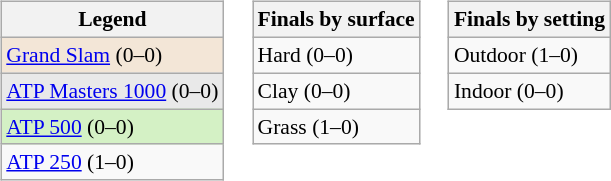<table>
<tr valign=top>
<td><br><table class="wikitable" style=font-size:90%>
<tr>
<th>Legend</th>
</tr>
<tr style=background:#f3e6d7>
<td><a href='#'>Grand Slam</a> (0–0)</td>
</tr>
<tr style=background:#e9e9e9>
<td><a href='#'>ATP Masters 1000</a> (0–0)</td>
</tr>
<tr style=background:#d4f1c5>
<td><a href='#'>ATP 500</a> (0–0)</td>
</tr>
<tr>
<td><a href='#'>ATP 250</a> (1–0)</td>
</tr>
</table>
</td>
<td><br><table class="wikitable" style=font-size:90%>
<tr>
<th>Finals by surface</th>
</tr>
<tr>
<td>Hard (0–0)</td>
</tr>
<tr>
<td>Clay (0–0)</td>
</tr>
<tr>
<td>Grass (1–0)</td>
</tr>
</table>
</td>
<td><br><table class="wikitable" style=font-size:90%>
<tr>
<th>Finals by setting</th>
</tr>
<tr>
<td>Outdoor (1–0)</td>
</tr>
<tr>
<td>Indoor (0–0)</td>
</tr>
</table>
</td>
</tr>
</table>
